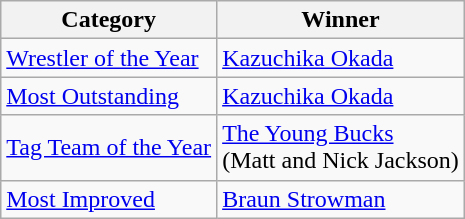<table class="wikitable">
<tr>
<th>Category</th>
<th>Winner</th>
</tr>
<tr>
<td><a href='#'>Wrestler of the Year</a></td>
<td><a href='#'>Kazuchika Okada</a></td>
</tr>
<tr>
<td><a href='#'>Most Outstanding</a></td>
<td><a href='#'>Kazuchika Okada</a></td>
</tr>
<tr>
<td><a href='#'>Tag Team of the Year</a></td>
<td><a href='#'>The Young Bucks</a><br>(Matt and Nick Jackson)</td>
</tr>
<tr>
<td><a href='#'>Most Improved</a></td>
<td><a href='#'>Braun Strowman</a></td>
</tr>
</table>
